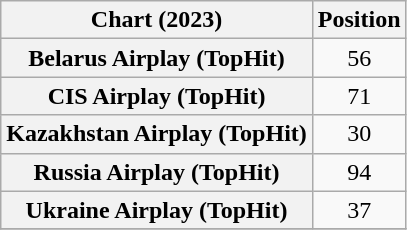<table class="wikitable sortable plainrowheaders" style="text-align:center;">
<tr>
<th scope="col">Chart (2023)</th>
<th scope="col">Position</th>
</tr>
<tr>
<th scope="row">Belarus Airplay (TopHit)</th>
<td>56</td>
</tr>
<tr>
<th scope="row">CIS Airplay (TopHit)</th>
<td>71</td>
</tr>
<tr>
<th scope="row">Kazakhstan Airplay (TopHit)</th>
<td>30</td>
</tr>
<tr>
<th scope="row">Russia Airplay (TopHit)</th>
<td>94</td>
</tr>
<tr>
<th scope="row">Ukraine Airplay (TopHit)</th>
<td>37</td>
</tr>
<tr>
</tr>
</table>
